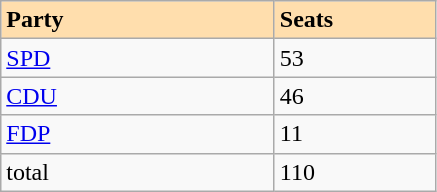<table class="wikitable">
<tr>
<th style="background:#ffdead; width:175px; text-align:left;">Party</th>
<th style="background:#ffdead; width:100px; text-align:left;">Seats</th>
</tr>
<tr>
<td><a href='#'>SPD</a></td>
<td>53</td>
</tr>
<tr>
<td><a href='#'>CDU</a></td>
<td>46</td>
</tr>
<tr>
<td><a href='#'>FDP</a></td>
<td>11</td>
</tr>
<tr>
<td>total</td>
<td>110</td>
</tr>
</table>
